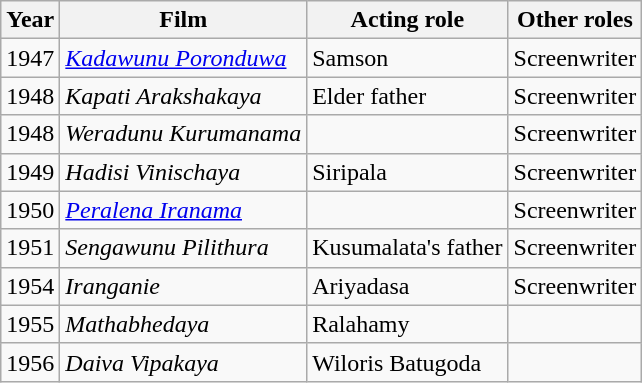<table class="wikitable">
<tr>
<th>Year</th>
<th>Film</th>
<th>Acting role</th>
<th>Other roles</th>
</tr>
<tr>
<td>1947</td>
<td><em><a href='#'>Kadawunu Poronduwa</a></em></td>
<td>Samson</td>
<td>Screenwriter</td>
</tr>
<tr>
<td>1948</td>
<td><em>Kapati Arakshakaya</em></td>
<td>Elder father</td>
<td>Screenwriter</td>
</tr>
<tr>
<td>1948</td>
<td><em>Weradunu Kurumanama</em></td>
<td></td>
<td>Screenwriter</td>
</tr>
<tr>
<td>1949</td>
<td><em>Hadisi Vinischaya</em></td>
<td>Siripala</td>
<td>Screenwriter</td>
</tr>
<tr>
<td>1950</td>
<td><em><a href='#'>Peralena Iranama</a></em></td>
<td></td>
<td>Screenwriter</td>
</tr>
<tr>
<td>1951</td>
<td><em>Sengawunu Pilithura</em></td>
<td>Kusumalata's father</td>
<td>Screenwriter</td>
</tr>
<tr>
<td>1954</td>
<td><em>Iranganie</em></td>
<td>Ariyadasa</td>
<td>Screenwriter</td>
</tr>
<tr>
<td>1955</td>
<td><em>Mathabhedaya</em></td>
<td>Ralahamy</td>
<td></td>
</tr>
<tr>
<td>1956</td>
<td><em>Daiva Vipakaya</em></td>
<td>Wiloris Batugoda</td>
<td></td>
</tr>
</table>
